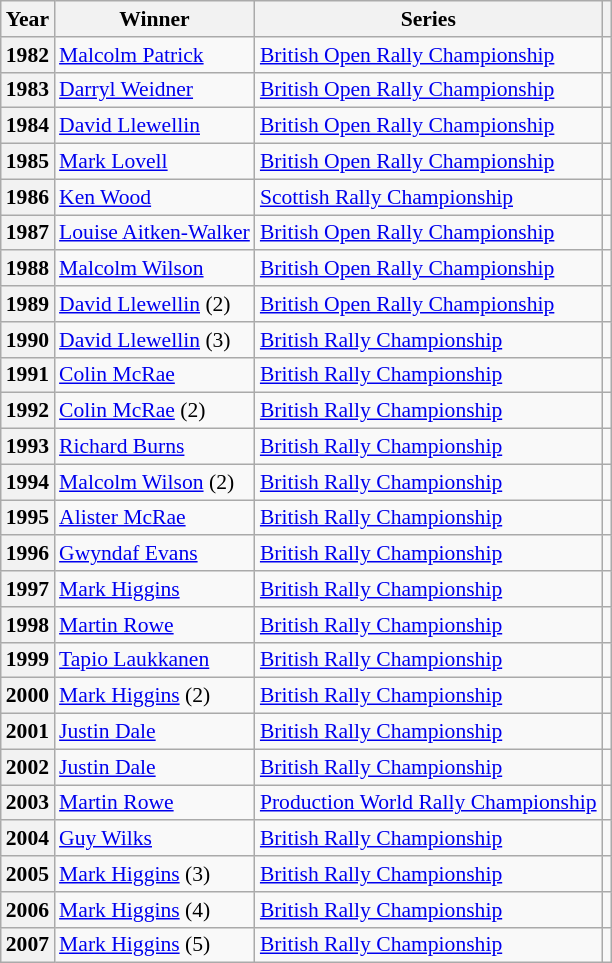<table class="wikitable" style="font-size: 90%;">
<tr>
<th>Year</th>
<th>Winner</th>
<th>Series</th>
<th></th>
</tr>
<tr>
<th>1982</th>
<td> <a href='#'>Malcolm Patrick</a></td>
<td><a href='#'>British Open Rally Championship</a></td>
<td></td>
</tr>
<tr>
<th>1983</th>
<td> <a href='#'>Darryl Weidner</a></td>
<td><a href='#'>British Open Rally Championship</a></td>
<td></td>
</tr>
<tr>
<th>1984</th>
<td> <a href='#'>David Llewellin</a></td>
<td><a href='#'>British Open Rally Championship</a></td>
<td></td>
</tr>
<tr>
<th>1985</th>
<td> <a href='#'>Mark Lovell</a></td>
<td><a href='#'>British Open Rally Championship</a></td>
<td></td>
</tr>
<tr>
<th>1986</th>
<td> <a href='#'>Ken Wood</a></td>
<td><a href='#'>Scottish Rally Championship</a></td>
<td></td>
</tr>
<tr>
<th>1987</th>
<td> <a href='#'>Louise Aitken-Walker</a></td>
<td><a href='#'>British Open Rally Championship</a></td>
<td></td>
</tr>
<tr>
<th>1988</th>
<td> <a href='#'>Malcolm Wilson</a></td>
<td><a href='#'>British Open Rally Championship</a></td>
<td></td>
</tr>
<tr>
<th>1989</th>
<td> <a href='#'>David Llewellin</a> (2)</td>
<td><a href='#'>British Open Rally Championship</a></td>
<td></td>
</tr>
<tr>
<th>1990</th>
<td> <a href='#'>David Llewellin</a> (3)</td>
<td><a href='#'>British Rally Championship</a></td>
<td></td>
</tr>
<tr>
<th>1991</th>
<td> <a href='#'>Colin McRae</a></td>
<td><a href='#'>British Rally Championship</a></td>
<td></td>
</tr>
<tr>
<th>1992</th>
<td> <a href='#'>Colin McRae</a> (2)</td>
<td><a href='#'>British Rally Championship</a></td>
<td></td>
</tr>
<tr>
<th>1993</th>
<td> <a href='#'>Richard Burns</a></td>
<td><a href='#'>British Rally Championship</a></td>
<td></td>
</tr>
<tr>
<th>1994</th>
<td> <a href='#'>Malcolm Wilson</a> (2)</td>
<td><a href='#'>British Rally Championship</a></td>
<td></td>
</tr>
<tr>
<th>1995</th>
<td> <a href='#'>Alister McRae</a></td>
<td><a href='#'>British Rally Championship</a></td>
<td></td>
</tr>
<tr>
<th>1996</th>
<td> <a href='#'>Gwyndaf Evans</a></td>
<td><a href='#'>British Rally Championship</a></td>
<td></td>
</tr>
<tr>
<th>1997</th>
<td> <a href='#'>Mark Higgins</a></td>
<td><a href='#'>British Rally Championship</a></td>
<td></td>
</tr>
<tr>
<th>1998</th>
<td> <a href='#'>Martin Rowe</a></td>
<td><a href='#'>British Rally Championship</a></td>
<td></td>
</tr>
<tr>
<th>1999</th>
<td> <a href='#'>Tapio Laukkanen</a></td>
<td><a href='#'>British Rally Championship</a></td>
<td></td>
</tr>
<tr>
<th>2000</th>
<td> <a href='#'>Mark Higgins</a> (2)</td>
<td><a href='#'>British Rally Championship</a></td>
<td></td>
</tr>
<tr>
<th>2001</th>
<td> <a href='#'>Justin Dale</a></td>
<td><a href='#'>British Rally Championship</a></td>
<td></td>
</tr>
<tr>
<th>2002</th>
<td> <a href='#'>Justin Dale</a></td>
<td><a href='#'>British Rally Championship</a></td>
<td></td>
</tr>
<tr>
<th>2003</th>
<td> <a href='#'>Martin Rowe</a></td>
<td><a href='#'>Production World Rally Championship</a></td>
<td></td>
</tr>
<tr>
<th>2004</th>
<td> <a href='#'>Guy Wilks</a></td>
<td><a href='#'>British Rally Championship</a></td>
<td></td>
</tr>
<tr>
<th>2005</th>
<td> <a href='#'>Mark Higgins</a> (3)</td>
<td><a href='#'>British Rally Championship</a></td>
<td></td>
</tr>
<tr>
<th>2006</th>
<td> <a href='#'>Mark Higgins</a> (4)</td>
<td><a href='#'>British Rally Championship</a></td>
<td></td>
</tr>
<tr>
<th>2007</th>
<td> <a href='#'>Mark Higgins</a> (5)</td>
<td><a href='#'>British Rally Championship</a></td>
<td></td>
</tr>
</table>
